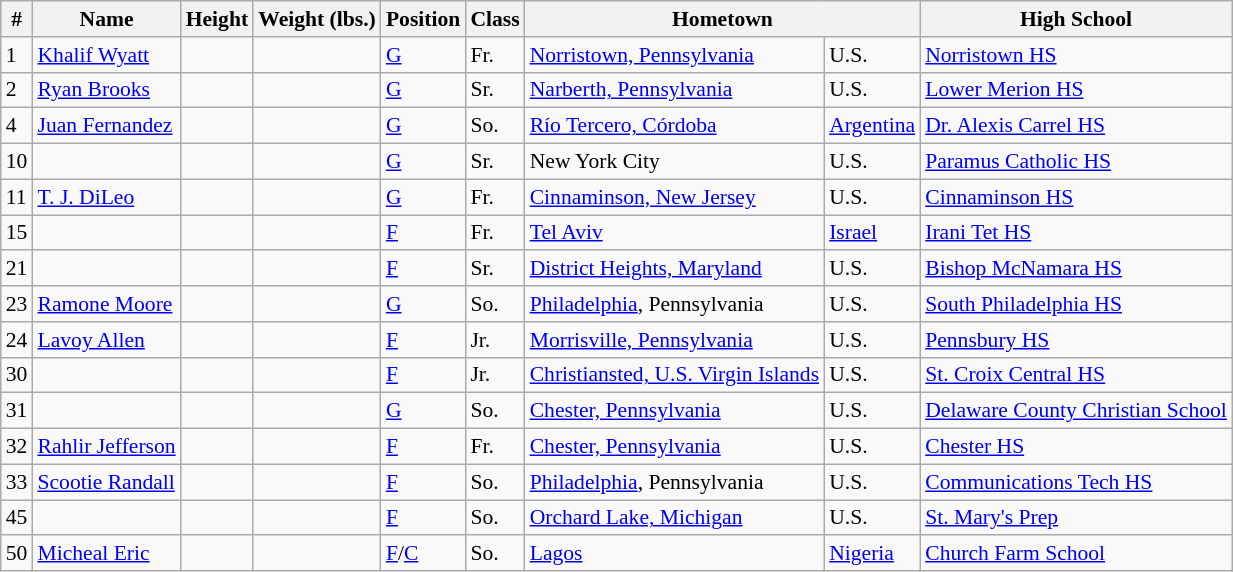<table class="wikitable" style="font-size: 90%">
<tr>
<th>#</th>
<th>Name</th>
<th>Height</th>
<th>Weight (lbs.)</th>
<th>Position</th>
<th>Class</th>
<th colspan="2">Hometown</th>
<th>High School</th>
</tr>
<tr>
<td>1</td>
<td><a href='#'>Khalif Wyatt</a></td>
<td></td>
<td></td>
<td><a href='#'>G</a></td>
<td>Fr.</td>
<td><a href='#'>Norristown, Pennsylvania</a></td>
<td>U.S.</td>
<td><a href='#'>Norristown HS</a></td>
</tr>
<tr>
<td>2</td>
<td><a href='#'>Ryan Brooks</a></td>
<td></td>
<td></td>
<td><a href='#'>G</a></td>
<td>Sr.</td>
<td><a href='#'>Narberth, Pennsylvania</a></td>
<td>U.S.</td>
<td><a href='#'>Lower Merion HS</a></td>
</tr>
<tr>
<td>4</td>
<td><a href='#'>Juan Fernandez</a></td>
<td></td>
<td></td>
<td><a href='#'>G</a></td>
<td>So.</td>
<td><a href='#'>Río Tercero, Córdoba</a></td>
<td><a href='#'>Argentina</a></td>
<td><a href='#'>Dr. Alexis Carrel HS</a></td>
</tr>
<tr>
<td>10</td>
<td></td>
<td></td>
<td></td>
<td><a href='#'>G</a></td>
<td>Sr.</td>
<td>New York City</td>
<td>U.S.</td>
<td><a href='#'>Paramus Catholic HS</a></td>
</tr>
<tr>
<td>11</td>
<td><a href='#'>T. J. DiLeo</a></td>
<td></td>
<td></td>
<td><a href='#'>G</a></td>
<td>Fr.</td>
<td><a href='#'>Cinnaminson, New Jersey</a></td>
<td>U.S.</td>
<td><a href='#'>Cinnaminson HS</a></td>
</tr>
<tr>
<td>15</td>
<td></td>
<td></td>
<td></td>
<td><a href='#'>F</a></td>
<td>Fr.</td>
<td><a href='#'>Tel Aviv</a></td>
<td><a href='#'>Israel</a></td>
<td><a href='#'>Irani Tet HS</a></td>
</tr>
<tr>
<td>21</td>
<td></td>
<td></td>
<td></td>
<td><a href='#'>F</a></td>
<td>Sr.</td>
<td><a href='#'>District Heights, Maryland</a></td>
<td>U.S.</td>
<td><a href='#'>Bishop McNamara HS</a></td>
</tr>
<tr>
<td>23</td>
<td><a href='#'>Ramone Moore</a></td>
<td></td>
<td></td>
<td><a href='#'>G</a></td>
<td>So.</td>
<td><a href='#'>Philadelphia</a>, Pennsylvania</td>
<td>U.S.</td>
<td><a href='#'>South Philadelphia HS</a></td>
</tr>
<tr>
<td>24</td>
<td><a href='#'>Lavoy Allen</a></td>
<td></td>
<td></td>
<td><a href='#'>F</a></td>
<td>Jr.</td>
<td><a href='#'>Morrisville, Pennsylvania</a></td>
<td>U.S.</td>
<td><a href='#'>Pennsbury HS</a></td>
</tr>
<tr>
<td>30</td>
<td></td>
<td></td>
<td></td>
<td><a href='#'>F</a></td>
<td>Jr.</td>
<td><a href='#'>Christiansted, U.S. Virgin Islands</a></td>
<td>U.S.</td>
<td><a href='#'>St. Croix Central HS</a></td>
</tr>
<tr>
<td>31</td>
<td></td>
<td></td>
<td></td>
<td><a href='#'>G</a></td>
<td>So.</td>
<td><a href='#'>Chester, Pennsylvania</a></td>
<td>U.S.</td>
<td><a href='#'>Delaware County Christian School</a></td>
</tr>
<tr>
<td>32</td>
<td><a href='#'>Rahlir Jefferson</a></td>
<td></td>
<td></td>
<td><a href='#'>F</a></td>
<td>Fr.</td>
<td><a href='#'>Chester, Pennsylvania</a></td>
<td>U.S.</td>
<td><a href='#'>Chester HS</a></td>
</tr>
<tr>
<td>33</td>
<td><a href='#'>Scootie Randall</a></td>
<td></td>
<td></td>
<td><a href='#'>F</a></td>
<td>So.</td>
<td><a href='#'>Philadelphia</a>, Pennsylvania</td>
<td>U.S.</td>
<td><a href='#'>Communications Tech HS</a></td>
</tr>
<tr>
<td>45</td>
<td></td>
<td></td>
<td></td>
<td><a href='#'>F</a></td>
<td>So.</td>
<td><a href='#'>Orchard Lake, Michigan</a></td>
<td>U.S.</td>
<td><a href='#'>St. Mary's Prep</a></td>
</tr>
<tr>
<td>50</td>
<td><a href='#'>Micheal Eric</a></td>
<td></td>
<td></td>
<td><a href='#'>F</a>/<a href='#'>C</a></td>
<td>So.</td>
<td><a href='#'>Lagos</a></td>
<td><a href='#'>Nigeria</a></td>
<td><a href='#'>Church Farm School</a></td>
</tr>
</table>
